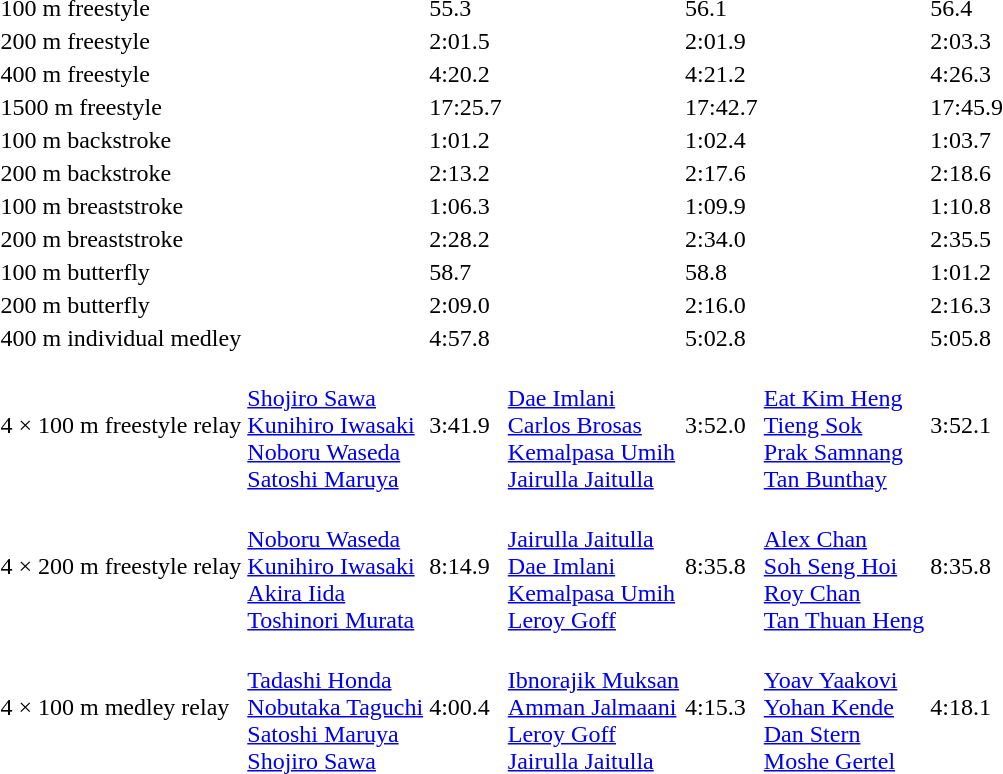<table>
<tr>
<td>100 m freestyle<br></td>
<td></td>
<td>55.3<br></td>
<td></td>
<td>56.1</td>
<td></td>
<td>56.4</td>
</tr>
<tr>
<td>200 m freestyle<br></td>
<td></td>
<td>2:01.5</td>
<td></td>
<td>2:01.9</td>
<td></td>
<td>2:03.3</td>
</tr>
<tr>
<td>400 m freestyle<br></td>
<td></td>
<td>4:20.2<br></td>
<td></td>
<td>4:21.2</td>
<td></td>
<td>4:26.3</td>
</tr>
<tr>
<td>1500 m freestyle<br></td>
<td></td>
<td>17:25.7<br></td>
<td></td>
<td>17:42.7</td>
<td></td>
<td>17:45.9</td>
</tr>
<tr>
<td>100 m backstroke<br></td>
<td></td>
<td>1:01.2<br></td>
<td></td>
<td>1:02.4</td>
<td></td>
<td>1:03.7</td>
</tr>
<tr>
<td>200 m backstroke<br></td>
<td></td>
<td>2:13.2<br></td>
<td></td>
<td>2:17.6</td>
<td></td>
<td>2:18.6</td>
</tr>
<tr>
<td>100 m breaststroke<br></td>
<td></td>
<td>1:06.3<br></td>
<td></td>
<td>1:09.9</td>
<td></td>
<td>1:10.8</td>
</tr>
<tr>
<td>200 m breaststroke<br></td>
<td></td>
<td>2:28.2<br></td>
<td></td>
<td>2:34.0</td>
<td></td>
<td>2:35.5</td>
</tr>
<tr>
<td>100 m butterfly<br></td>
<td></td>
<td>58.7<br></td>
<td></td>
<td>58.8</td>
<td></td>
<td>1:01.2</td>
</tr>
<tr>
<td>200 m butterfly<br></td>
<td></td>
<td>2:09.0<br></td>
<td></td>
<td>2:16.0</td>
<td></td>
<td>2:16.3</td>
</tr>
<tr>
<td>400 m individual medley<br></td>
<td></td>
<td>4:57.8<br></td>
<td></td>
<td>5:02.8</td>
<td></td>
<td>5:05.8</td>
</tr>
<tr>
<td>4 × 100 m freestyle relay<br></td>
<td><br><a href='#'>Shojiro Sawa</a><br><a href='#'>Kunihiro Iwasaki</a><br><a href='#'>Noboru Waseda</a><br><a href='#'>Satoshi Maruya</a></td>
<td>3:41.9<br></td>
<td><br><a href='#'>Dae Imlani</a><br><a href='#'>Carlos Brosas</a><br><a href='#'>Kemalpasa Umih</a><br><a href='#'>Jairulla Jaitulla</a></td>
<td>3:52.0</td>
<td><br><a href='#'>Eat Kim Heng</a><br><a href='#'>Tieng Sok</a><br><a href='#'>Prak Samnang</a><br><a href='#'>Tan Bunthay</a></td>
<td>3:52.1</td>
</tr>
<tr>
<td>4 × 200 m freestyle relay<br></td>
<td><br><a href='#'>Noboru Waseda</a><br><a href='#'>Kunihiro Iwasaki</a><br><a href='#'>Akira Iida</a><br><a href='#'>Toshinori Murata</a></td>
<td>8:14.9<br></td>
<td><br><a href='#'>Jairulla Jaitulla</a><br><a href='#'>Dae Imlani</a><br><a href='#'>Kemalpasa Umih</a><br><a href='#'>Leroy Goff</a></td>
<td>8:35.8</td>
<td><br><a href='#'>Alex Chan</a><br><a href='#'>Soh Seng Hoi</a><br><a href='#'>Roy Chan</a><br><a href='#'>Tan Thuan Heng</a></td>
<td>8:35.8</td>
</tr>
<tr>
<td>4 × 100 m medley relay<br></td>
<td><br><a href='#'>Tadashi Honda</a><br><a href='#'>Nobutaka Taguchi</a><br><a href='#'>Satoshi Maruya</a><br><a href='#'>Shojiro Sawa</a></td>
<td>4:00.4<br></td>
<td><br><a href='#'>Ibnorajik Muksan</a><br><a href='#'>Amman Jalmaani</a><br><a href='#'>Leroy Goff</a><br><a href='#'>Jairulla Jaitulla</a></td>
<td>4:15.3</td>
<td><br><a href='#'>Yoav Yaakovi</a><br><a href='#'>Yohan Kende</a><br><a href='#'>Dan Stern</a><br><a href='#'>Moshe Gertel</a></td>
<td>4:18.1</td>
</tr>
</table>
